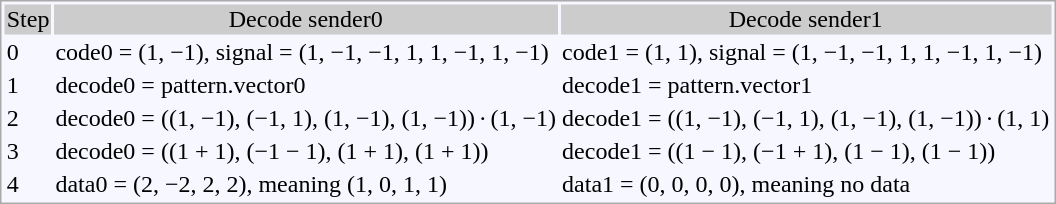<table style="border: 1px #aaaaaa solid; background-color: #f7f8ff; margin-left: auto; margin-right: auto;">
<tr>
<td align=center bgcolor="#CCCCCC">Step</td>
<td align=center bgcolor="#CCCCCC">Decode sender0</td>
<td align=center bgcolor="#CCCCCC">Decode sender1</td>
</tr>
<tr>
<td>0</td>
<td>code0 = (1, −1), signal = (1, −1, −1, 1, 1, −1, 1, −1)</td>
<td>code1 = (1, 1), signal = (1, −1, −1, 1, 1, −1, 1, −1)</td>
</tr>
<tr>
<td>1</td>
<td>decode0 = pattern.vector0</td>
<td>decode1 = pattern.vector1</td>
</tr>
<tr>
<td>2</td>
<td>decode0 = ((1, −1), (−1, 1), (1, −1), (1, −1)) · (1, −1)</td>
<td>decode1 = ((1, −1), (−1, 1), (1, −1), (1, −1)) · (1, 1)</td>
</tr>
<tr>
<td>3</td>
<td>decode0 = ((1 + 1), (−1 − 1), (1 + 1), (1 + 1))</td>
<td>decode1 = ((1 − 1), (−1 + 1), (1 − 1), (1 − 1))</td>
</tr>
<tr>
<td>4</td>
<td>data0 = (2, −2, 2, 2), meaning (1, 0, 1, 1)</td>
<td>data1 = (0, 0, 0, 0), meaning no data</td>
</tr>
</table>
